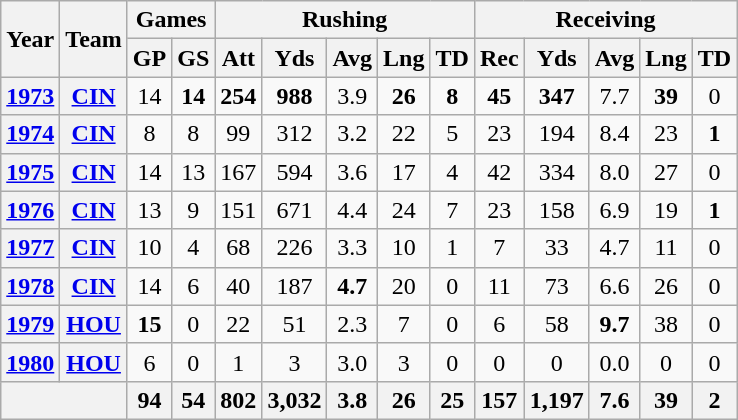<table class="wikitable" style="text-align:center;">
<tr>
<th rowspan="2">Year</th>
<th rowspan="2">Team</th>
<th colspan="2">Games</th>
<th colspan="5">Rushing</th>
<th colspan="5">Receiving</th>
</tr>
<tr>
<th>GP</th>
<th>GS</th>
<th>Att</th>
<th>Yds</th>
<th>Avg</th>
<th>Lng</th>
<th>TD</th>
<th>Rec</th>
<th>Yds</th>
<th>Avg</th>
<th>Lng</th>
<th>TD</th>
</tr>
<tr>
<th><a href='#'>1973</a></th>
<th><a href='#'>CIN</a></th>
<td>14</td>
<td><strong>14</strong></td>
<td><strong>254</strong></td>
<td><strong>988</strong></td>
<td>3.9</td>
<td><strong>26</strong></td>
<td><strong>8</strong></td>
<td><strong>45</strong></td>
<td><strong>347</strong></td>
<td>7.7</td>
<td><strong>39</strong></td>
<td>0</td>
</tr>
<tr>
<th><a href='#'>1974</a></th>
<th><a href='#'>CIN</a></th>
<td>8</td>
<td>8</td>
<td>99</td>
<td>312</td>
<td>3.2</td>
<td>22</td>
<td>5</td>
<td>23</td>
<td>194</td>
<td>8.4</td>
<td>23</td>
<td><strong>1</strong></td>
</tr>
<tr>
<th><a href='#'>1975</a></th>
<th><a href='#'>CIN</a></th>
<td>14</td>
<td>13</td>
<td>167</td>
<td>594</td>
<td>3.6</td>
<td>17</td>
<td>4</td>
<td>42</td>
<td>334</td>
<td>8.0</td>
<td>27</td>
<td>0</td>
</tr>
<tr>
<th><a href='#'>1976</a></th>
<th><a href='#'>CIN</a></th>
<td>13</td>
<td>9</td>
<td>151</td>
<td>671</td>
<td>4.4</td>
<td>24</td>
<td>7</td>
<td>23</td>
<td>158</td>
<td>6.9</td>
<td>19</td>
<td><strong>1</strong></td>
</tr>
<tr>
<th><a href='#'>1977</a></th>
<th><a href='#'>CIN</a></th>
<td>10</td>
<td>4</td>
<td>68</td>
<td>226</td>
<td>3.3</td>
<td>10</td>
<td>1</td>
<td>7</td>
<td>33</td>
<td>4.7</td>
<td>11</td>
<td>0</td>
</tr>
<tr>
<th><a href='#'>1978</a></th>
<th><a href='#'>CIN</a></th>
<td>14</td>
<td>6</td>
<td>40</td>
<td>187</td>
<td><strong>4.7</strong></td>
<td>20</td>
<td>0</td>
<td>11</td>
<td>73</td>
<td>6.6</td>
<td>26</td>
<td>0</td>
</tr>
<tr>
<th><a href='#'>1979</a></th>
<th><a href='#'>HOU</a></th>
<td><strong>15</strong></td>
<td>0</td>
<td>22</td>
<td>51</td>
<td>2.3</td>
<td>7</td>
<td>0</td>
<td>6</td>
<td>58</td>
<td><strong>9.7</strong></td>
<td>38</td>
<td>0</td>
</tr>
<tr>
<th><a href='#'>1980</a></th>
<th><a href='#'>HOU</a></th>
<td>6</td>
<td>0</td>
<td>1</td>
<td>3</td>
<td>3.0</td>
<td>3</td>
<td>0</td>
<td>0</td>
<td>0</td>
<td>0.0</td>
<td>0</td>
<td>0</td>
</tr>
<tr>
<th colspan="2"></th>
<th>94</th>
<th>54</th>
<th>802</th>
<th>3,032</th>
<th>3.8</th>
<th>26</th>
<th>25</th>
<th>157</th>
<th>1,197</th>
<th>7.6</th>
<th>39</th>
<th>2</th>
</tr>
</table>
